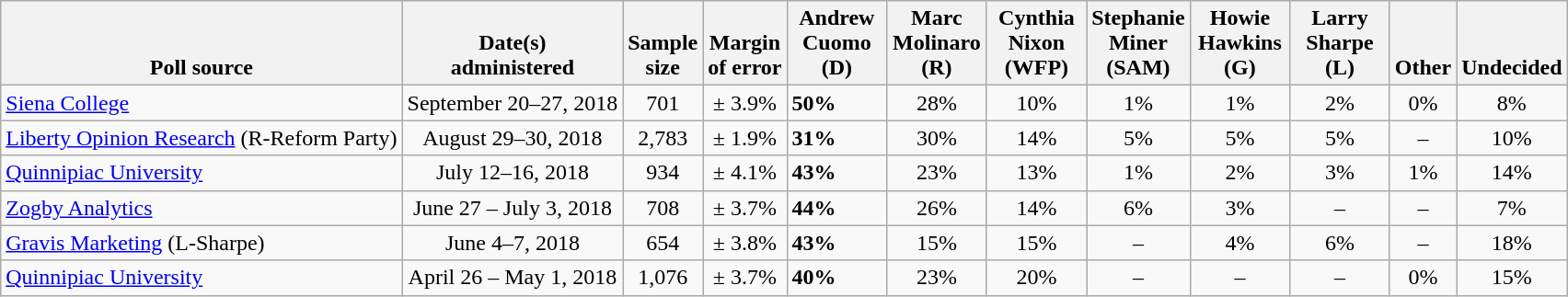<table class="wikitable">
<tr valign=bottom>
<th>Poll source</th>
<th>Date(s)<br>administered</th>
<th>Sample<br>size</th>
<th>Margin<br>of error</th>
<th style="width:65px;">Andrew<br>Cuomo<br>(D)</th>
<th style="width:65px;">Marc<br>Molinaro<br>(R)</th>
<th style="width:65px;">Cynthia<br>Nixon<br>(WFP)</th>
<th style="width:65px;">Stephanie<br>Miner<br>(SAM)</th>
<th style="width:65px;">Howie<br>Hawkins<br>(G)</th>
<th style="width:65px;">Larry<br>Sharpe<br>(L)</th>
<th>Other</th>
<th>Undecided</th>
</tr>
<tr>
<td><a href='#'>Siena College</a></td>
<td align=center>September 20–27, 2018</td>
<td align=center>701</td>
<td align=center>± 3.9%</td>
<td><strong>50%</strong></td>
<td align=center>28%</td>
<td align=center>10%</td>
<td align=center>1%</td>
<td align=center>1%</td>
<td align=center>2%</td>
<td align=center>0%</td>
<td align=center>8%</td>
</tr>
<tr>
<td><a href='#'>Liberty Opinion Research</a> (R-Reform Party)</td>
<td align=center>August 29–30, 2018</td>
<td align=center>2,783</td>
<td align=center>± 1.9%</td>
<td><strong>31%</strong></td>
<td align=center>30%</td>
<td align=center>14%</td>
<td align=center>5%</td>
<td align=center>5%</td>
<td align=center>5%</td>
<td align=center>–</td>
<td align=center>10%</td>
</tr>
<tr>
<td><a href='#'>Quinnipiac University</a></td>
<td align=center>July 12–16, 2018</td>
<td align=center>934</td>
<td align=center>± 4.1%</td>
<td><strong>43%</strong></td>
<td align=center>23%</td>
<td align=center>13%</td>
<td align=center>1%</td>
<td align=center>2%</td>
<td align=center>3%</td>
<td align=center>1%</td>
<td align=center>14%</td>
</tr>
<tr>
<td><a href='#'>Zogby Analytics</a></td>
<td align=center>June 27 – July 3, 2018</td>
<td align=center>708</td>
<td align=center>± 3.7%</td>
<td><strong>44%</strong></td>
<td align=center>26%</td>
<td align=center>14%</td>
<td align=center>6%</td>
<td align=center>3%</td>
<td align=center>–</td>
<td align=center>–</td>
<td align=center>7%</td>
</tr>
<tr>
<td><a href='#'>Gravis Marketing</a> (L-Sharpe)</td>
<td align=center>June 4–7, 2018</td>
<td align=center>654</td>
<td align=center>± 3.8%</td>
<td><strong>43%</strong></td>
<td align=center>15%</td>
<td align=center>15%</td>
<td align=center>–</td>
<td align=center>4%</td>
<td align=center>6%</td>
<td align=center>–</td>
<td align=center>18%</td>
</tr>
<tr>
<td><a href='#'>Quinnipiac University</a></td>
<td align=center>April 26 – May 1, 2018</td>
<td align=center>1,076</td>
<td align=center>± 3.7%</td>
<td><strong>40%</strong></td>
<td align=center>23%</td>
<td align=center>20%</td>
<td align=center>–</td>
<td align=center>–</td>
<td align=center>–</td>
<td align=center>0%</td>
<td align=center>15%</td>
</tr>
</table>
